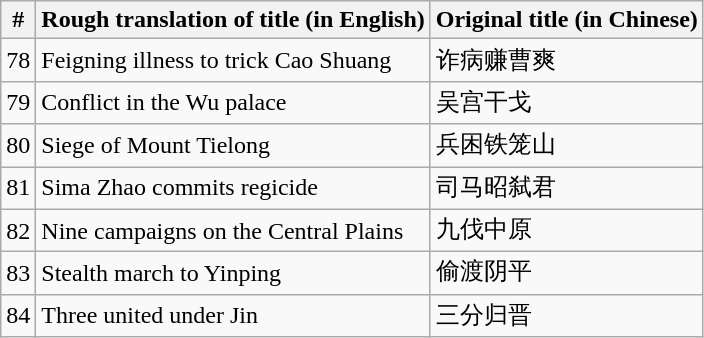<table class="wikitable">
<tr>
<th>#</th>
<th>Rough translation of title (in English)</th>
<th>Original title (in Chinese)</th>
</tr>
<tr>
<td>78</td>
<td>Feigning illness to trick Cao Shuang</td>
<td>诈病赚曹爽</td>
</tr>
<tr>
<td>79</td>
<td>Conflict in the Wu palace</td>
<td>吴宫干戈</td>
</tr>
<tr>
<td>80</td>
<td>Siege of Mount Tielong</td>
<td>兵困铁笼山</td>
</tr>
<tr>
<td>81</td>
<td>Sima Zhao commits regicide</td>
<td>司马昭弑君</td>
</tr>
<tr>
<td>82</td>
<td>Nine campaigns on the Central Plains</td>
<td>九伐中原</td>
</tr>
<tr>
<td>83</td>
<td>Stealth march to Yinping</td>
<td>偷渡阴平</td>
</tr>
<tr>
<td>84</td>
<td>Three united under Jin</td>
<td>三分归晋</td>
</tr>
</table>
